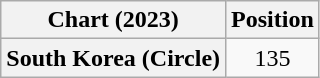<table class="wikitable plainrowheaders" style="text-align:center">
<tr>
<th scope="col">Chart (2023)</th>
<th scope="col">Position</th>
</tr>
<tr>
<th scope="row">South Korea (Circle)</th>
<td>135</td>
</tr>
</table>
